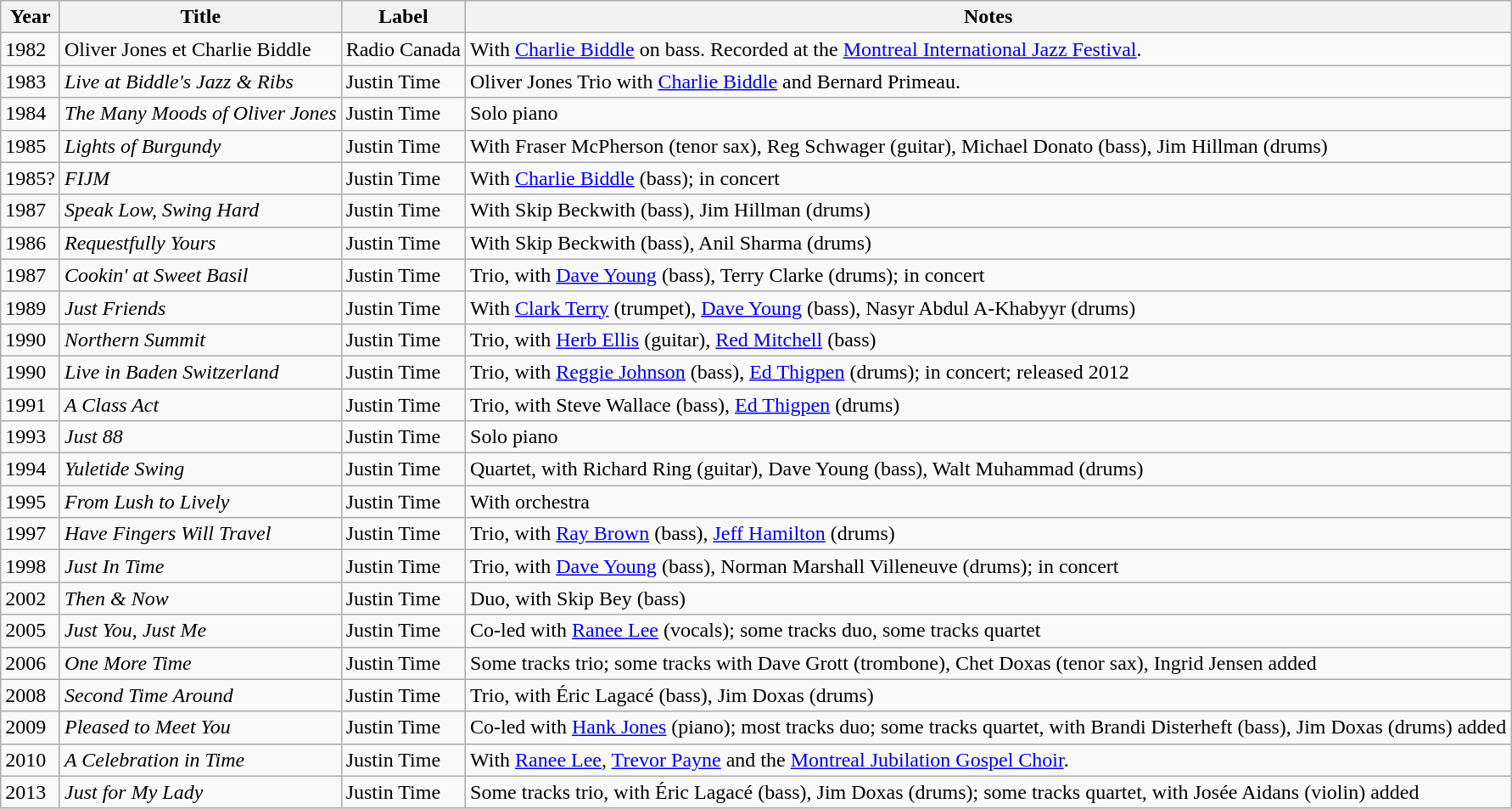<table class="wikitable sortable">
<tr>
<th>Year</th>
<th>Title</th>
<th>Label</th>
<th>Notes</th>
</tr>
<tr>
<td>1982</td>
<td>Oliver Jones et Charlie Biddle</td>
<td>Radio Canada</td>
<td>With <a href='#'>Charlie Biddle</a> on bass. Recorded at the <a href='#'>Montreal International Jazz Festival</a>.</td>
</tr>
<tr>
<td>1983</td>
<td><em>Live at Biddle's Jazz & Ribs</em></td>
<td>Justin Time</td>
<td>Oliver Jones Trio with <a href='#'>Charlie Biddle</a> and Bernard Primeau.</td>
</tr>
<tr>
<td>1984</td>
<td><em>The Many Moods of Oliver Jones</em></td>
<td>Justin Time</td>
<td>Solo piano</td>
</tr>
<tr>
<td>1985</td>
<td><em>Lights of Burgundy</em></td>
<td>Justin Time</td>
<td>With Fraser McPherson (tenor sax), Reg Schwager (guitar), Michael Donato (bass), Jim Hillman (drums)</td>
</tr>
<tr>
<td>1985?</td>
<td><em>FIJM</em></td>
<td>Justin Time</td>
<td>With <a href='#'>Charlie Biddle</a> (bass); in concert</td>
</tr>
<tr>
<td>1987</td>
<td><em>Speak Low, Swing Hard</em></td>
<td>Justin Time</td>
<td>With Skip Beckwith (bass), Jim Hillman (drums)</td>
</tr>
<tr>
<td>1986</td>
<td><em>Requestfully Yours</em></td>
<td>Justin Time</td>
<td>With Skip Beckwith (bass), Anil Sharma (drums)</td>
</tr>
<tr>
<td>1987</td>
<td><em>Cookin' at Sweet Basil</em></td>
<td>Justin Time</td>
<td>Trio, with <a href='#'>Dave Young</a> (bass), Terry Clarke (drums); in concert</td>
</tr>
<tr>
<td>1989</td>
<td><em>Just Friends</em></td>
<td>Justin Time</td>
<td>With <a href='#'>Clark Terry</a> (trumpet), <a href='#'>Dave Young</a> (bass), Nasyr Abdul A-Khabyyr (drums)</td>
</tr>
<tr>
<td>1990</td>
<td><em>Northern Summit</em></td>
<td>Justin Time</td>
<td>Trio, with <a href='#'>Herb Ellis</a> (guitar), <a href='#'>Red Mitchell</a> (bass)</td>
</tr>
<tr>
<td>1990</td>
<td><em>Live in Baden Switzerland</em></td>
<td>Justin Time</td>
<td>Trio, with <a href='#'>Reggie Johnson</a> (bass), <a href='#'>Ed Thigpen</a> (drums); in concert; released 2012</td>
</tr>
<tr>
<td>1991</td>
<td><em>A Class Act</em></td>
<td>Justin Time</td>
<td>Trio, with Steve Wallace (bass), <a href='#'>Ed Thigpen</a> (drums)</td>
</tr>
<tr>
<td>1993</td>
<td><em>Just 88</em></td>
<td>Justin Time</td>
<td>Solo piano</td>
</tr>
<tr>
<td>1994</td>
<td><em>Yuletide Swing</em></td>
<td>Justin Time</td>
<td>Quartet, with Richard Ring (guitar), Dave Young (bass), Walt Muhammad (drums)</td>
</tr>
<tr>
<td>1995</td>
<td><em>From Lush to Lively</em></td>
<td>Justin Time</td>
<td>With orchestra</td>
</tr>
<tr>
<td>1997</td>
<td><em>Have Fingers Will Travel</em></td>
<td>Justin Time</td>
<td>Trio, with <a href='#'>Ray Brown</a> (bass), <a href='#'>Jeff Hamilton</a> (drums)</td>
</tr>
<tr>
<td>1998</td>
<td><em>Just In Time</em></td>
<td>Justin Time</td>
<td>Trio, with <a href='#'>Dave Young</a> (bass), Norman Marshall Villeneuve (drums); in concert</td>
</tr>
<tr>
<td>2002</td>
<td><em>Then & Now</em></td>
<td>Justin Time</td>
<td>Duo, with Skip Bey (bass)</td>
</tr>
<tr>
<td>2005</td>
<td><em>Just You, Just Me</em></td>
<td>Justin Time</td>
<td>Co-led with <a href='#'>Ranee Lee</a> (vocals); some tracks duo, some tracks quartet</td>
</tr>
<tr>
<td>2006</td>
<td><em>One More Time</em></td>
<td>Justin Time</td>
<td>Some tracks trio; some tracks with Dave Grott (trombone), Chet Doxas (tenor sax), Ingrid Jensen added</td>
</tr>
<tr>
<td>2008</td>
<td><em>Second Time Around</em></td>
<td>Justin Time</td>
<td>Trio, with Éric Lagacé (bass), Jim Doxas (drums)</td>
</tr>
<tr>
<td>2009</td>
<td><em>Pleased to Meet You</em></td>
<td>Justin Time</td>
<td>Co-led with <a href='#'>Hank Jones</a> (piano); most tracks duo; some tracks quartet, with Brandi Disterheft (bass), Jim Doxas (drums) added</td>
</tr>
<tr>
<td>2010</td>
<td><em>A Celebration in Time</em></td>
<td>Justin Time</td>
<td>With <a href='#'>Ranee Lee</a>, <a href='#'>Trevor Payne</a> and the <a href='#'>Montreal Jubilation Gospel Choir</a>.</td>
</tr>
<tr>
<td>2013</td>
<td><em>Just for My Lady</em></td>
<td>Justin Time</td>
<td>Some tracks trio, with Éric Lagacé (bass), Jim Doxas (drums); some tracks quartet, with Josée Aidans (violin) added</td>
</tr>
</table>
